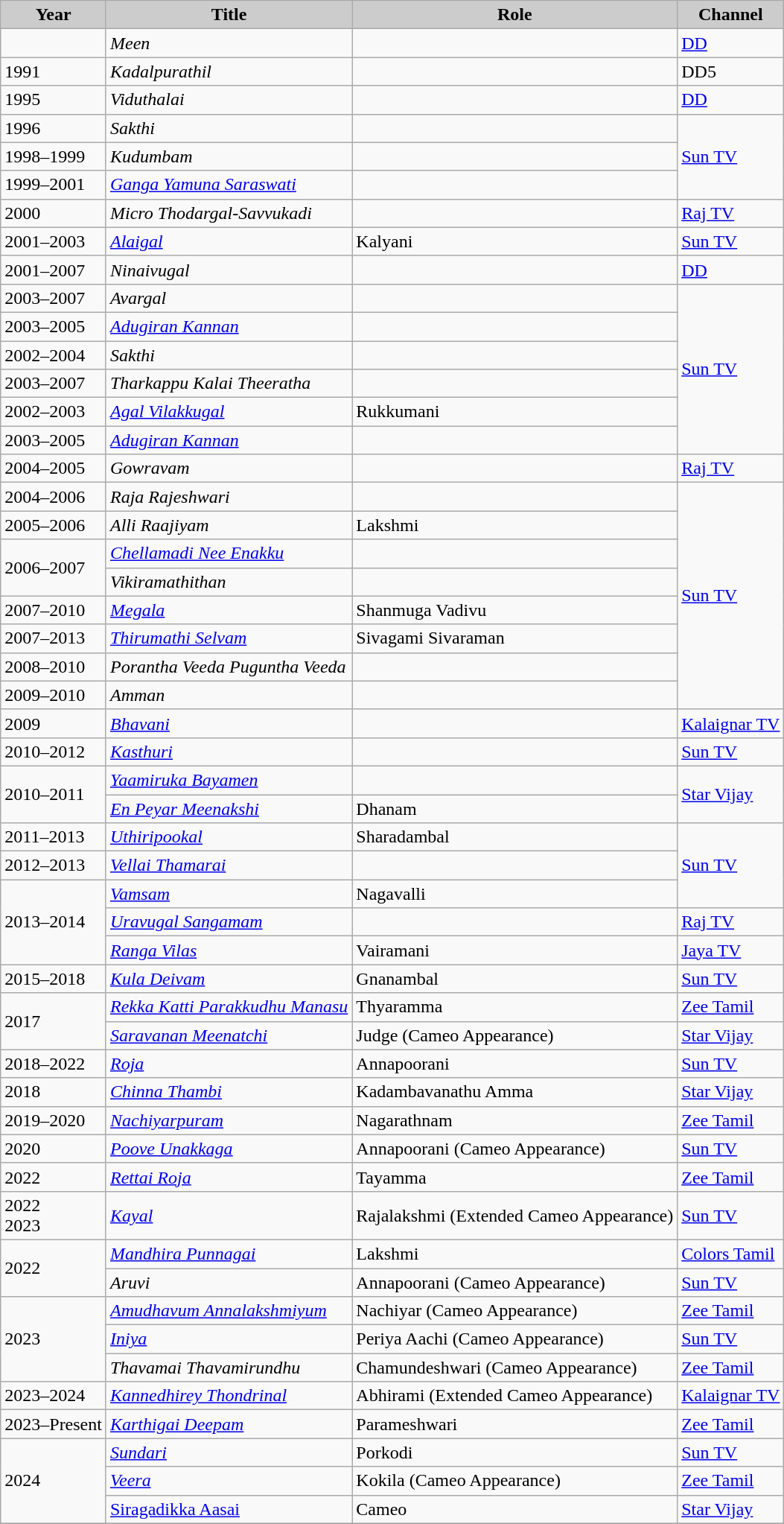<table class="wikitable">
<tr>
<th style="background:#ccc;">Year</th>
<th style="background:#ccc;">Title</th>
<th style="background:#ccc;">Role</th>
<th style="background:#ccc;">Channel</th>
</tr>
<tr>
<td></td>
<td><em>Meen</em></td>
<td></td>
<td><a href='#'>DD</a></td>
</tr>
<tr>
<td>1991</td>
<td><em>Kadalpurathil</em></td>
<td></td>
<td>DD5</td>
</tr>
<tr>
<td>1995</td>
<td><em>Viduthalai</em></td>
<td></td>
<td><a href='#'>DD</a></td>
</tr>
<tr>
<td>1996</td>
<td><em>Sakthi</em></td>
<td></td>
<td rowspan="3"><a href='#'>Sun TV</a></td>
</tr>
<tr>
<td>1998–1999</td>
<td><em>Kudumbam</em></td>
<td></td>
</tr>
<tr>
<td>1999–2001</td>
<td><em><a href='#'>Ganga Yamuna Saraswati</a></em></td>
<td></td>
</tr>
<tr>
<td>2000</td>
<td><em>Micro Thodargal-Savvukadi</em></td>
<td></td>
<td><a href='#'>Raj TV</a></td>
</tr>
<tr>
<td>2001–2003</td>
<td><a href='#'><em>Alaigal</em></a></td>
<td>Kalyani</td>
<td><a href='#'>Sun TV</a></td>
</tr>
<tr>
<td>2001–2007</td>
<td><em>Ninaivugal</em></td>
<td></td>
<td><a href='#'>DD</a></td>
</tr>
<tr>
<td>2003–2007</td>
<td><em>Avargal</em></td>
<td></td>
<td rowspan="6"><a href='#'>Sun TV</a></td>
</tr>
<tr>
<td>2003–2005</td>
<td><em><a href='#'>Adugiran Kannan</a></em></td>
<td></td>
</tr>
<tr>
<td>2002–2004</td>
<td><em>Sakthi</em></td>
<td></td>
</tr>
<tr>
<td>2003–2007</td>
<td><em>Tharkappu Kalai Theeratha</em></td>
<td></td>
</tr>
<tr>
<td>2002–2003</td>
<td><em><a href='#'>Agal Vilakkugal</a></em></td>
<td>Rukkumani</td>
</tr>
<tr>
<td>2003–2005</td>
<td><em><a href='#'>Adugiran Kannan</a></em></td>
<td></td>
</tr>
<tr>
<td>2004–2005</td>
<td><em>Gowravam</em></td>
<td></td>
<td><a href='#'>Raj TV</a></td>
</tr>
<tr>
<td>2004–2006</td>
<td><em>Raja Rajeshwari</em></td>
<td></td>
<td rowspan="8"><a href='#'>Sun TV</a></td>
</tr>
<tr>
<td>2005–2006</td>
<td><em>Alli Raajiyam</em></td>
<td>Lakshmi</td>
</tr>
<tr>
<td rowspan="2">2006–2007</td>
<td><em><a href='#'>Chellamadi Nee Enakku</a></em></td>
<td></td>
</tr>
<tr>
<td><em>Vikiramathithan</em></td>
<td></td>
</tr>
<tr>
<td>2007–2010</td>
<td><a href='#'><em>Megala</em></a></td>
<td>Shanmuga Vadivu</td>
</tr>
<tr>
<td>2007–2013</td>
<td><em><a href='#'>Thirumathi Selvam</a></em></td>
<td>Sivagami Sivaraman</td>
</tr>
<tr>
<td>2008–2010</td>
<td><em>Porantha Veeda Puguntha Veeda</em></td>
<td></td>
</tr>
<tr>
<td>2009–2010</td>
<td><em>Amman</em></td>
<td></td>
</tr>
<tr>
<td>2009</td>
<td><a href='#'><em>Bhavani</em></a></td>
<td></td>
<td><a href='#'>Kalaignar TV</a></td>
</tr>
<tr>
<td>2010–2012</td>
<td><a href='#'><em>Kasthuri</em></a></td>
<td></td>
<td><a href='#'>Sun TV</a></td>
</tr>
<tr>
<td rowspan="2">2010–2011</td>
<td><a href='#'><em>Yaamiruka Bayamen</em></a></td>
<td></td>
<td rowspan="2"><a href='#'>Star Vijay</a></td>
</tr>
<tr>
<td><em><a href='#'>En Peyar Meenakshi</a></em></td>
<td>Dhanam</td>
</tr>
<tr>
<td>2011–2013</td>
<td><a href='#'><em>Uthiripookal</em></a></td>
<td>Sharadambal</td>
<td rowspan="3"><a href='#'>Sun TV</a></td>
</tr>
<tr>
<td>2012–2013</td>
<td><em><a href='#'>Vellai Thamarai</a></em></td>
<td></td>
</tr>
<tr>
<td rowspan="3">2013–2014</td>
<td><a href='#'><em>Vamsam</em></a></td>
<td>Nagavalli</td>
</tr>
<tr>
<td><em><a href='#'>Uravugal Sangamam</a></em></td>
<td></td>
<td><a href='#'>Raj TV</a></td>
</tr>
<tr>
<td><em><a href='#'>Ranga Vilas</a></em></td>
<td>Vairamani</td>
<td><a href='#'>Jaya TV</a></td>
</tr>
<tr>
<td>2015–2018</td>
<td><a href='#'><em>Kula Deivam</em></a></td>
<td>Gnanambal</td>
<td><a href='#'>Sun TV</a></td>
</tr>
<tr>
<td rowspan="2">2017</td>
<td><em><a href='#'>Rekka Katti Parakkudhu Manasu</a></em></td>
<td>Thyaramma</td>
<td><a href='#'>Zee Tamil</a></td>
</tr>
<tr>
<td><em><a href='#'>Saravanan Meenatchi</a></em></td>
<td>Judge (Cameo Appearance)</td>
<td><a href='#'>Star Vijay</a></td>
</tr>
<tr>
<td>2018–2022</td>
<td><a href='#'><em>Roja</em></a></td>
<td>Annapoorani</td>
<td><a href='#'>Sun TV</a></td>
</tr>
<tr>
<td>2018</td>
<td><a href='#'><em>Chinna Thambi</em></a></td>
<td>Kadambavanathu Amma</td>
<td><a href='#'>Star Vijay</a></td>
</tr>
<tr>
<td>2019–2020</td>
<td><em><a href='#'>Nachiyarpuram</a></em></td>
<td>Nagarathnam</td>
<td><a href='#'>Zee Tamil</a></td>
</tr>
<tr>
<td>2020</td>
<td><a href='#'><em>Poove Unakkaga</em></a></td>
<td>Annapoorani (Cameo Appearance)</td>
<td><a href='#'>Sun TV</a></td>
</tr>
<tr>
<td>2022</td>
<td><a href='#'><em>Rettai Roja</em></a></td>
<td>Tayamma</td>
<td><a href='#'>Zee Tamil</a></td>
</tr>
<tr>
<td>2022 <br> 2023</td>
<td><a href='#'><em>Kayal</em></a></td>
<td>Rajalakshmi (Extended Cameo Appearance)</td>
<td><a href='#'>Sun TV</a></td>
</tr>
<tr>
<td rowspan="2">2022</td>
<td><a href='#'><em>Mandhira Punnagai</em></a></td>
<td>Lakshmi</td>
<td><a href='#'>Colors Tamil</a></td>
</tr>
<tr>
<td><em>Aruvi</em></td>
<td>Annapoorani (Cameo Appearance)</td>
<td><a href='#'>Sun TV</a></td>
</tr>
<tr>
<td rowspan="3">2023</td>
<td><em><a href='#'>Amudhavum Annalakshmiyum</a></em></td>
<td>Nachiyar (Cameo Appearance)</td>
<td><a href='#'>Zee Tamil</a></td>
</tr>
<tr>
<td><a href='#'><em>Iniya</em></a></td>
<td>Periya Aachi (Cameo Appearance)</td>
<td><a href='#'>Sun TV</a></td>
</tr>
<tr>
<td><em>Thavamai Thavamirundhu</em></td>
<td>Chamundeshwari (Cameo Appearance)</td>
<td><a href='#'>Zee Tamil</a></td>
</tr>
<tr>
<td>2023–2024</td>
<td><a href='#'><em>Kannedhirey Thondrinal</em></a></td>
<td>Abhirami (Extended Cameo Appearance)</td>
<td><a href='#'>Kalaignar TV</a></td>
</tr>
<tr>
<td>2023–Present</td>
<td><a href='#'><em>Karthigai Deepam</em></a></td>
<td>Parameshwari</td>
<td><a href='#'>Zee Tamil</a></td>
</tr>
<tr>
<td rowspan="3">2024</td>
<td><a href='#'><em>Sundari</em></a></td>
<td>Porkodi</td>
<td><a href='#'>Sun TV</a></td>
</tr>
<tr>
<td><a href='#'><em>Veera</em></a></td>
<td>Kokila (Cameo Appearance)</td>
<td><a href='#'>Zee Tamil</a></td>
</tr>
<tr>
<td><a href='#'>Siragadikka Aasai</a></td>
<td>Cameo</td>
<td><a href='#'>Star Vijay</a></td>
</tr>
<tr>
</tr>
</table>
